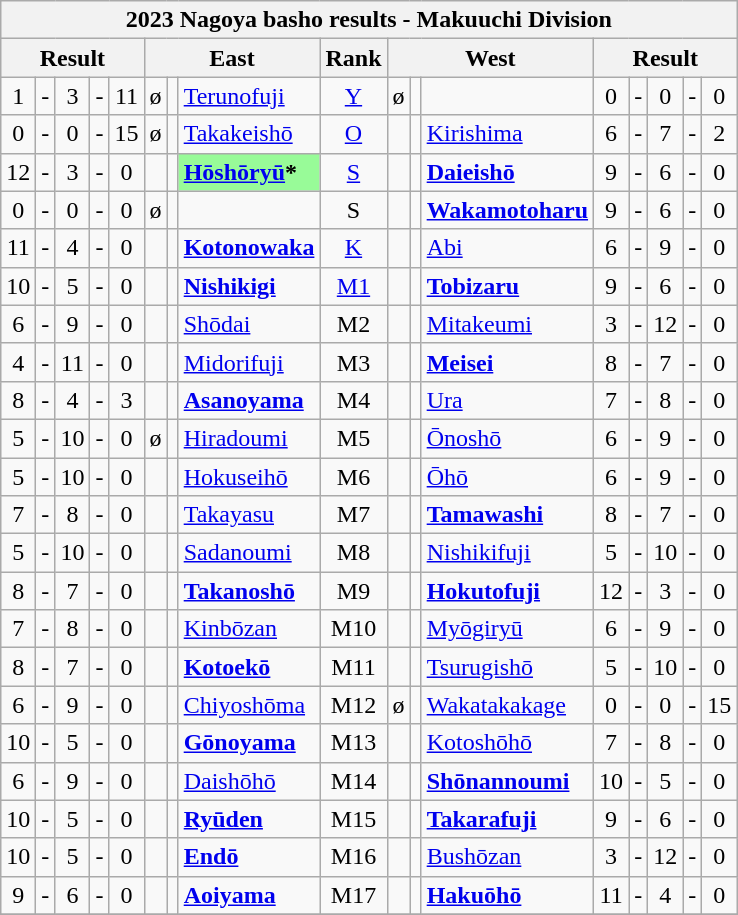<table class="wikitable" style="text-align:center">
<tr>
<th colspan="17">2023 Nagoya basho results - Makuuchi Division</th>
</tr>
<tr>
<th colspan="5">Result</th>
<th colspan="3">East</th>
<th>Rank</th>
<th colspan="3">West</th>
<th colspan="5">Result</th>
</tr>
<tr>
<td>1</td>
<td>-</td>
<td>3</td>
<td>-</td>
<td>11</td>
<td>ø</td>
<td></td>
<td style="text-align:left;"><a href='#'>Terunofuji</a></td>
<td><a href='#'>Y</a></td>
<td>ø</td>
<td></td>
<td></td>
<td>0</td>
<td>-</td>
<td>0</td>
<td>-</td>
<td>0</td>
</tr>
<tr>
<td>0</td>
<td>-</td>
<td>0</td>
<td>-</td>
<td>15</td>
<td>ø</td>
<td></td>
<td style="text-align:left;"><a href='#'>Takakeishō</a></td>
<td><a href='#'>O</a></td>
<td></td>
<td></td>
<td style="text-align:left;"><a href='#'>Kirishima</a></td>
<td>6</td>
<td>-</td>
<td>7</td>
<td>-</td>
<td>2</td>
</tr>
<tr>
<td>12</td>
<td>-</td>
<td>3</td>
<td>-</td>
<td>0</td>
<td></td>
<td></td>
<td style="text-align:left;background: PaleGreen"><strong><a href='#'>Hōshōryū</a>*</strong></td>
<td><a href='#'>S</a></td>
<td></td>
<td></td>
<td style="text-align:left;"><strong><a href='#'>Daieishō</a></strong></td>
<td>9</td>
<td>-</td>
<td>6</td>
<td>-</td>
<td>0</td>
</tr>
<tr>
<td>0</td>
<td>-</td>
<td>0</td>
<td>-</td>
<td>0</td>
<td>ø</td>
<td></td>
<td></td>
<td>S</td>
<td></td>
<td></td>
<td style="text-align:left;"><strong><a href='#'>Wakamotoharu</a></strong></td>
<td>9</td>
<td>-</td>
<td>6</td>
<td>-</td>
<td>0</td>
</tr>
<tr>
<td>11</td>
<td>-</td>
<td>4</td>
<td>-</td>
<td>0</td>
<td></td>
<td></td>
<td style="text-align:left;"><strong><a href='#'>Kotonowaka</a></strong></td>
<td><a href='#'>K</a></td>
<td></td>
<td></td>
<td style="text-align:left;"><a href='#'>Abi</a></td>
<td>6</td>
<td>-</td>
<td>9</td>
<td>-</td>
<td>0</td>
</tr>
<tr>
<td>10</td>
<td>-</td>
<td>5</td>
<td>-</td>
<td>0</td>
<td></td>
<td></td>
<td style="text-align:left;"><strong><a href='#'>Nishikigi</a></strong></td>
<td><a href='#'>M1</a></td>
<td></td>
<td></td>
<td style="text-align:left;"><strong><a href='#'>Tobizaru</a></strong></td>
<td>9</td>
<td>-</td>
<td>6</td>
<td>-</td>
<td>0</td>
</tr>
<tr>
<td>6</td>
<td>-</td>
<td>9</td>
<td>-</td>
<td>0</td>
<td></td>
<td></td>
<td style="text-align:left;"><a href='#'>Shōdai</a></td>
<td>M2</td>
<td></td>
<td></td>
<td style="text-align:left;"><a href='#'>Mitakeumi</a></td>
<td>3</td>
<td>-</td>
<td>12</td>
<td>-</td>
<td>0</td>
</tr>
<tr>
<td>4</td>
<td>-</td>
<td>11</td>
<td>-</td>
<td>0</td>
<td></td>
<td></td>
<td style="text-align:left;"><a href='#'>Midorifuji</a></td>
<td>M3</td>
<td></td>
<td></td>
<td style="text-align:left;"><strong><a href='#'>Meisei</a></strong></td>
<td>8</td>
<td>-</td>
<td>7</td>
<td>-</td>
<td>0</td>
</tr>
<tr>
<td>8</td>
<td>-</td>
<td>4</td>
<td>-</td>
<td>3</td>
<td></td>
<td></td>
<td style="text-align:left;"><strong><a href='#'>Asanoyama</a></strong></td>
<td>M4</td>
<td></td>
<td></td>
<td style="text-align:left;"><a href='#'>Ura</a></td>
<td>7</td>
<td>-</td>
<td>8</td>
<td>-</td>
<td>0</td>
</tr>
<tr>
<td>5</td>
<td>-</td>
<td>10</td>
<td>-</td>
<td>0</td>
<td>ø</td>
<td></td>
<td style="text-align:left;"><a href='#'>Hiradoumi</a></td>
<td>M5</td>
<td></td>
<td></td>
<td style="text-align:left;"><a href='#'>Ōnoshō</a></td>
<td>6</td>
<td>-</td>
<td>9</td>
<td>-</td>
<td>0</td>
</tr>
<tr>
<td>5</td>
<td>-</td>
<td>10</td>
<td>-</td>
<td>0</td>
<td></td>
<td></td>
<td style="text-align:left;"><a href='#'>Hokuseihō</a></td>
<td>M6</td>
<td></td>
<td></td>
<td style="text-align:left;"><a href='#'>Ōhō</a></td>
<td>6</td>
<td>-</td>
<td>9</td>
<td>-</td>
<td>0</td>
</tr>
<tr>
<td>7</td>
<td>-</td>
<td>8</td>
<td>-</td>
<td>0</td>
<td></td>
<td></td>
<td style="text-align:left;"><a href='#'>Takayasu</a></td>
<td>M7</td>
<td></td>
<td></td>
<td style="text-align:left;"><strong><a href='#'>Tamawashi</a></strong></td>
<td>8</td>
<td>-</td>
<td>7</td>
<td>-</td>
<td>0</td>
</tr>
<tr>
<td>5</td>
<td>-</td>
<td>10</td>
<td>-</td>
<td>0</td>
<td></td>
<td></td>
<td style="text-align:left;"><a href='#'>Sadanoumi</a></td>
<td>M8</td>
<td></td>
<td></td>
<td style="text-align:left;"><a href='#'>Nishikifuji</a></td>
<td>5</td>
<td>-</td>
<td>10</td>
<td>-</td>
<td>0</td>
</tr>
<tr>
<td>8</td>
<td>-</td>
<td>7</td>
<td>-</td>
<td>0</td>
<td></td>
<td></td>
<td style="text-align:left;"><strong><a href='#'>Takanoshō</a></strong></td>
<td>M9</td>
<td></td>
<td></td>
<td style="text-align:left;"><strong><a href='#'>Hokutofuji</a></strong></td>
<td>12</td>
<td>-</td>
<td>3</td>
<td>-</td>
<td>0</td>
</tr>
<tr>
<td>7</td>
<td>-</td>
<td>8</td>
<td>-</td>
<td>0</td>
<td></td>
<td></td>
<td style="text-align:left;"><a href='#'>Kinbōzan</a></td>
<td>M10</td>
<td></td>
<td></td>
<td style="text-align:left;"><a href='#'>Myōgiryū</a></td>
<td>6</td>
<td>-</td>
<td>9</td>
<td>-</td>
<td>0</td>
</tr>
<tr>
<td>8</td>
<td>-</td>
<td>7</td>
<td>-</td>
<td>0</td>
<td></td>
<td></td>
<td style="text-align:left;"><strong><a href='#'>Kotoekō</a></strong></td>
<td>M11</td>
<td></td>
<td></td>
<td style="text-align:left;"><a href='#'>Tsurugishō</a></td>
<td>5</td>
<td>-</td>
<td>10</td>
<td>-</td>
<td>0</td>
</tr>
<tr>
<td>6</td>
<td>-</td>
<td>9</td>
<td>-</td>
<td>0</td>
<td></td>
<td></td>
<td style="text-align:left;"><a href='#'>Chiyoshōma</a></td>
<td>M12</td>
<td>ø</td>
<td></td>
<td style="text-align:left;"><a href='#'>Wakatakakage</a></td>
<td>0</td>
<td>-</td>
<td>0</td>
<td>-</td>
<td>15</td>
</tr>
<tr>
<td>10</td>
<td>-</td>
<td>5</td>
<td>-</td>
<td>0</td>
<td></td>
<td></td>
<td style="text-align:left;"><strong><a href='#'>Gōnoyama</a></strong></td>
<td>M13</td>
<td></td>
<td></td>
<td style="text-align:left;"><a href='#'>Kotoshōhō</a></td>
<td>7</td>
<td>-</td>
<td>8</td>
<td>-</td>
<td>0</td>
</tr>
<tr>
<td>6</td>
<td>-</td>
<td>9</td>
<td>-</td>
<td>0</td>
<td></td>
<td></td>
<td style="text-align:left;"><a href='#'>Daishōhō</a></td>
<td>M14</td>
<td></td>
<td></td>
<td style="text-align:left;"><strong><a href='#'>Shōnannoumi</a></strong></td>
<td>10</td>
<td>-</td>
<td>5</td>
<td>-</td>
<td>0</td>
</tr>
<tr>
<td>10</td>
<td>-</td>
<td>5</td>
<td>-</td>
<td>0</td>
<td></td>
<td></td>
<td style="text-align:left;"><strong><a href='#'>Ryūden</a></strong></td>
<td>M15</td>
<td></td>
<td></td>
<td style="text-align:left;"><strong><a href='#'>Takarafuji</a></strong></td>
<td>9</td>
<td>-</td>
<td>6</td>
<td>-</td>
<td>0</td>
</tr>
<tr>
<td>10</td>
<td>-</td>
<td>5</td>
<td>-</td>
<td>0</td>
<td></td>
<td></td>
<td style="text-align:left;"><strong><a href='#'>Endō</a></strong></td>
<td>M16</td>
<td></td>
<td></td>
<td style="text-align:left;"><a href='#'>Bushōzan</a></td>
<td>3</td>
<td>-</td>
<td>12</td>
<td>-</td>
<td>0</td>
</tr>
<tr>
<td>9</td>
<td>-</td>
<td>6</td>
<td>-</td>
<td>0</td>
<td></td>
<td></td>
<td style="text-align:left;"><strong><a href='#'>Aoiyama</a></strong></td>
<td>M17</td>
<td></td>
<td></td>
<td style="text-align:left;"><strong><a href='#'>Hakuōhō</a></strong></td>
<td>11</td>
<td>-</td>
<td>4</td>
<td>-</td>
<td>0</td>
</tr>
<tr>
</tr>
</table>
